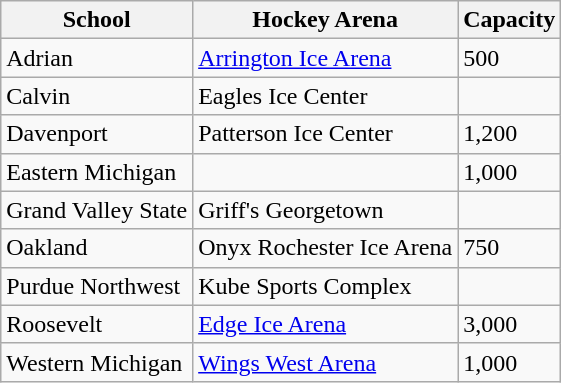<table class="wikitable sortable">
<tr>
<th>School</th>
<th>Hockey Arena</th>
<th>Capacity</th>
</tr>
<tr>
<td>Adrian</td>
<td><a href='#'>Arrington Ice Arena</a></td>
<td>500</td>
</tr>
<tr>
<td>Calvin</td>
<td>Eagles Ice Center</td>
<td></td>
</tr>
<tr>
<td>Davenport</td>
<td>Patterson Ice Center</td>
<td>1,200</td>
</tr>
<tr>
<td>Eastern Michigan</td>
<td></td>
<td>1,000</td>
</tr>
<tr>
<td>Grand Valley State</td>
<td>Griff's Georgetown</td>
<td></td>
</tr>
<tr>
<td>Oakland</td>
<td>Onyx Rochester Ice Arena</td>
<td>750</td>
</tr>
<tr>
<td>Purdue Northwest</td>
<td>Kube Sports Complex</td>
<td></td>
</tr>
<tr>
<td>Roosevelt</td>
<td><a href='#'>Edge Ice Arena</a></td>
<td>3,000</td>
</tr>
<tr>
<td>Western Michigan</td>
<td><a href='#'>Wings West Arena</a></td>
<td>1,000</td>
</tr>
</table>
